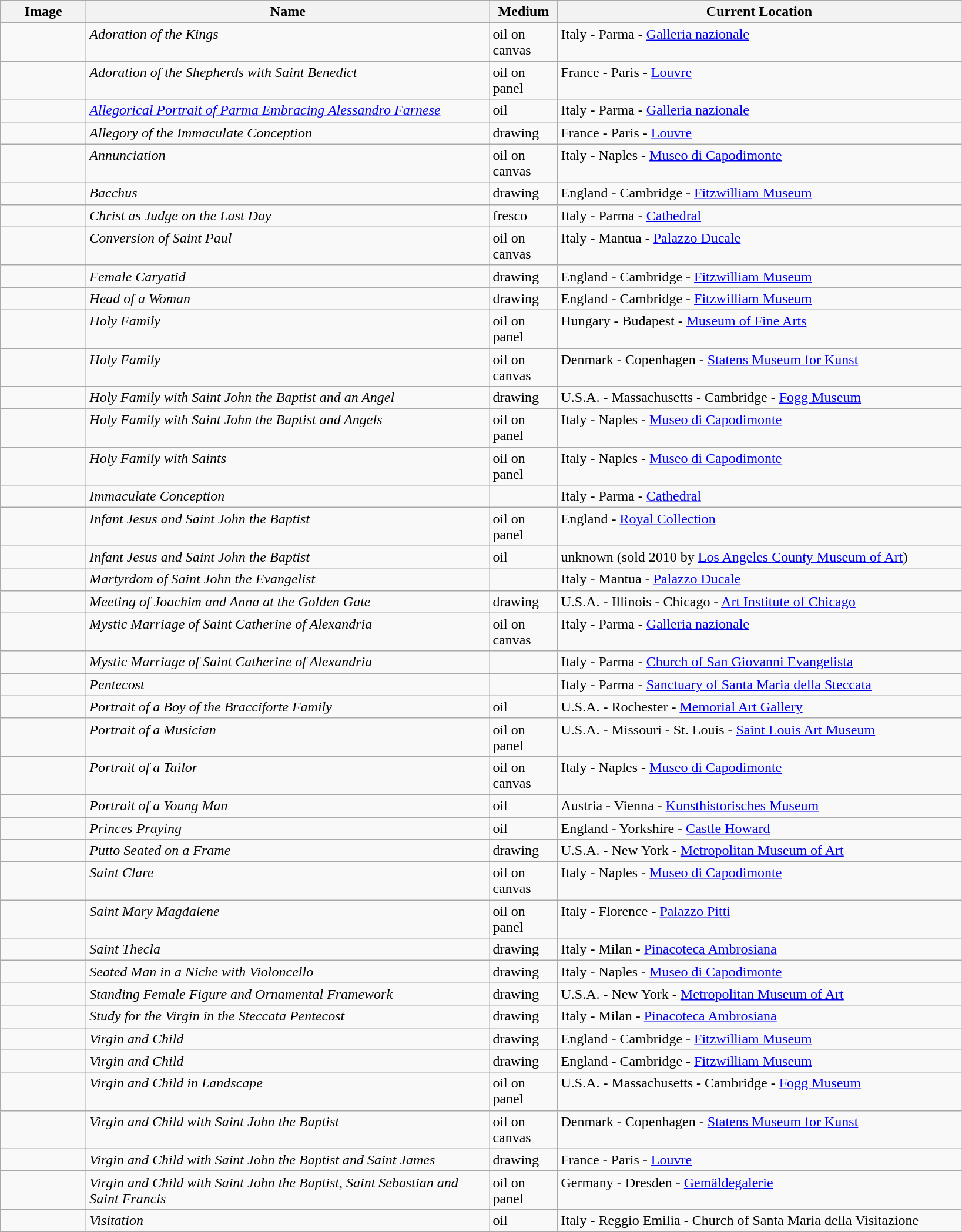<table class="wikitable sortable">
<tr>
<th scope="col" width="90" class="unsortable">Image</th>
<th scope="col" width="450">Name</th>
<th scope="col" width="70">Medium</th>
<th scope="col" width="450">Current Location</th>
</tr>
<tr valign="top">
<td></td>
<td><em>Adoration of the Kings</em></td>
<td>oil on canvas</td>
<td>Italy - Parma - <a href='#'>Galleria nazionale</a></td>
</tr>
<tr valign="top">
<td></td>
<td><em>Adoration of the Shepherds with Saint Benedict</em></td>
<td>oil on panel</td>
<td>France - Paris - <a href='#'>Louvre</a></td>
</tr>
<tr valign="top">
<td></td>
<td><em><a href='#'>Allegorical Portrait of Parma Embracing Alessandro Farnese</a></em></td>
<td>oil</td>
<td>Italy - Parma - <a href='#'>Galleria nazionale</a></td>
</tr>
<tr valign="top">
<td></td>
<td><em>Allegory of the Immaculate Conception</em></td>
<td>drawing</td>
<td>France - Paris - <a href='#'>Louvre</a></td>
</tr>
<tr valign="top">
<td></td>
<td><em>Annunciation</em><br></td>
<td>oil on canvas</td>
<td>Italy - Naples - <a href='#'>Museo di Capodimonte</a></td>
</tr>
<tr valign="top">
<td></td>
<td><em>Bacchus</em></td>
<td>drawing</td>
<td>England - Cambridge - <a href='#'>Fitzwilliam Museum</a></td>
</tr>
<tr valign="top">
<td></td>
<td><em>Christ as Judge on the Last Day</em></td>
<td>fresco</td>
<td>Italy - Parma - <a href='#'>Cathedral</a></td>
</tr>
<tr valign="top">
<td></td>
<td><em>Conversion of Saint Paul</em></td>
<td>oil on canvas</td>
<td>Italy - Mantua - <a href='#'>Palazzo Ducale</a></td>
</tr>
<tr valign="top">
<td></td>
<td><em>Female Caryatid</em><br></td>
<td>drawing</td>
<td>England - Cambridge - <a href='#'>Fitzwilliam Museum</a></td>
</tr>
<tr valign="top">
<td></td>
<td><em>Head of a Woman</em><br></td>
<td>drawing</td>
<td>England - Cambridge - <a href='#'>Fitzwilliam Museum</a></td>
</tr>
<tr valign="top">
<td></td>
<td><em>Holy Family</em></td>
<td>oil on panel</td>
<td>Hungary - Budapest - <a href='#'>Museum of Fine Arts</a></td>
</tr>
<tr valign="top">
<td></td>
<td><em>Holy Family</em></td>
<td>oil on canvas</td>
<td>Denmark - Copenhagen - <a href='#'>Statens Museum for Kunst</a></td>
</tr>
<tr valign="top">
<td></td>
<td><em>Holy Family with Saint John the Baptist and an Angel</em></td>
<td>drawing</td>
<td>U.S.A. - Massachusetts - Cambridge - <a href='#'>Fogg Museum</a></td>
</tr>
<tr valign="top">
<td></td>
<td><em>Holy Family with Saint John the Baptist and Angels</em><br></td>
<td>oil on panel</td>
<td>Italy - Naples - <a href='#'>Museo di Capodimonte</a></td>
</tr>
<tr valign="top">
<td></td>
<td><em>Holy Family with Saints</em></td>
<td>oil on panel</td>
<td>Italy - Naples - <a href='#'>Museo di Capodimonte</a></td>
</tr>
<tr valign="top">
<td></td>
<td><em>Immaculate Conception</em></td>
<td></td>
<td>Italy - Parma - <a href='#'>Cathedral</a></td>
</tr>
<tr valign="top">
<td></td>
<td><em>Infant Jesus and Saint John the Baptist</em></td>
<td>oil on panel</td>
<td>England - <a href='#'>Royal Collection</a></td>
</tr>
<tr valign="top">
<td></td>
<td><em>Infant Jesus and Saint John the Baptist</em></td>
<td>oil</td>
<td>unknown (sold 2010 by <a href='#'>Los Angeles County Museum of Art</a>)</td>
</tr>
<tr valign="top">
<td></td>
<td><em>Martyrdom of Saint John the Evangelist</em></td>
<td></td>
<td>Italy - Mantua - <a href='#'>Palazzo Ducale</a></td>
</tr>
<tr valign="top">
<td></td>
<td><em>Meeting of Joachim and Anna at the Golden Gate</em></td>
<td>drawing</td>
<td>U.S.A. - Illinois - Chicago - <a href='#'>Art Institute of Chicago</a></td>
</tr>
<tr valign="top">
<td></td>
<td><em>Mystic Marriage of Saint Catherine of Alexandria</em></td>
<td>oil on canvas</td>
<td>Italy - Parma - <a href='#'>Galleria nazionale</a></td>
</tr>
<tr valign="top">
<td></td>
<td><em>Mystic Marriage of Saint Catherine of Alexandria</em></td>
<td></td>
<td>Italy - Parma - <a href='#'>Church of San Giovanni Evangelista</a></td>
</tr>
<tr valign="top">
<td></td>
<td><em>Pentecost</em></td>
<td></td>
<td>Italy - Parma - <a href='#'>Sanctuary of Santa Maria della Steccata</a></td>
</tr>
<tr valign="top">
<td></td>
<td><em>Portrait of a Boy of the Bracciforte Family</em><br></td>
<td>oil</td>
<td>U.S.A. - Rochester - <a href='#'>Memorial Art Gallery</a></td>
</tr>
<tr valign="top">
<td></td>
<td><em>Portrait of a Musician</em></td>
<td>oil on panel</td>
<td>U.S.A. - Missouri - St. Louis - <a href='#'>Saint Louis Art Museum</a></td>
</tr>
<tr valign="top">
<td></td>
<td><em>Portrait of a Tailor</em><br></td>
<td>oil on canvas</td>
<td>Italy - Naples - <a href='#'>Museo di Capodimonte</a></td>
</tr>
<tr valign="top">
<td></td>
<td><em>Portrait of a Young Man</em></td>
<td>oil</td>
<td>Austria - Vienna - <a href='#'>Kunsthistorisches Museum</a></td>
</tr>
<tr valign="top">
<td></td>
<td><em>Princes Praying</em></td>
<td>oil</td>
<td>England - Yorkshire - <a href='#'>Castle Howard</a></td>
</tr>
<tr valign="top">
<td></td>
<td><em>Putto Seated on a Frame</em></td>
<td>drawing</td>
<td>U.S.A. - New York - <a href='#'>Metropolitan Museum of Art</a></td>
</tr>
<tr valign="top">
<td></td>
<td><em>Saint Clare</em><br></td>
<td>oil on canvas</td>
<td>Italy - Naples - <a href='#'>Museo di Capodimonte</a></td>
</tr>
<tr valign="top">
<td></td>
<td><em>Saint Mary Magdalene</em></td>
<td>oil on panel</td>
<td>Italy - Florence - <a href='#'>Palazzo Pitti</a></td>
</tr>
<tr valign="top">
<td></td>
<td><em>Saint Thecla</em></td>
<td>drawing</td>
<td>Italy - Milan - <a href='#'>Pinacoteca Ambrosiana</a></td>
</tr>
<tr valign="top">
<td></td>
<td><em>Seated Man in a Niche with Violoncello</em><br></td>
<td>drawing</td>
<td>Italy - Naples - <a href='#'>Museo di Capodimonte</a></td>
</tr>
<tr valign="top">
<td></td>
<td><em>Standing Female Figure and Ornamental Framework</em><br></td>
<td>drawing</td>
<td>U.S.A. - New York - <a href='#'>Metropolitan Museum of Art</a></td>
</tr>
<tr valign="top">
<td></td>
<td><em>Study for the Virgin in the Steccata Pentecost</em><br></td>
<td>drawing</td>
<td>Italy - Milan - <a href='#'>Pinacoteca Ambrosiana</a></td>
</tr>
<tr valign="top">
<td></td>
<td><em>Virgin and Child</em></td>
<td>drawing</td>
<td>England - Cambridge - <a href='#'>Fitzwilliam Museum</a></td>
</tr>
<tr valign="top">
<td></td>
<td><em>Virgin and Child</em><br></td>
<td>drawing</td>
<td>England - Cambridge - <a href='#'>Fitzwilliam Museum</a></td>
</tr>
<tr valign="top">
<td></td>
<td><em>Virgin and Child in Landscape</em></td>
<td>oil on panel</td>
<td>U.S.A. - Massachusetts - Cambridge - <a href='#'>Fogg Museum</a></td>
</tr>
<tr valign="top">
<td></td>
<td><em>Virgin and Child with Saint John the Baptist</em></td>
<td>oil on canvas</td>
<td>Denmark - Copenhagen - <a href='#'>Statens Museum for Kunst</a></td>
</tr>
<tr valign="top">
<td></td>
<td><em>Virgin and Child with Saint John the Baptist and Saint James</em></td>
<td>drawing</td>
<td>France - Paris - <a href='#'>Louvre</a></td>
</tr>
<tr valign="top">
<td></td>
<td><em>Virgin and Child with Saint John the Baptist, Saint Sebastian and Saint Francis</em><br></td>
<td>oil on panel</td>
<td>Germany - Dresden - <a href='#'>Gemäldegalerie</a></td>
</tr>
<tr valign="top">
<td></td>
<td><em>Visitation</em><br></td>
<td>oil</td>
<td>Italy - Reggio Emilia - Church of Santa Maria della Visitazione</td>
</tr>
<tr>
</tr>
</table>
